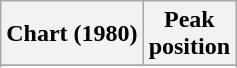<table class="wikitable sortable plainrowheaders">
<tr>
<th>Chart (1980)</th>
<th>Peak<br>position</th>
</tr>
<tr>
</tr>
<tr>
</tr>
<tr>
</tr>
</table>
